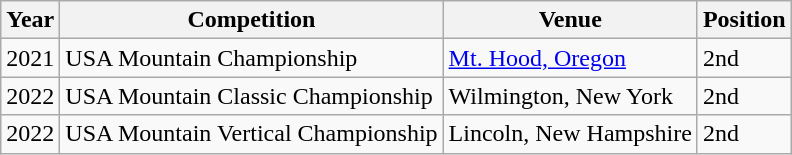<table class="wikitable">
<tr>
<th>Year</th>
<th>Competition</th>
<th>Venue</th>
<th>Position</th>
</tr>
<tr>
<td>2021</td>
<td>USA Mountain Championship</td>
<td><a href='#'>Mt. Hood, Oregon</a></td>
<td>2nd </td>
</tr>
<tr>
<td>2022</td>
<td>USA Mountain Classic Championship</td>
<td>Wilmington, New York</td>
<td>2nd </td>
</tr>
<tr>
<td>2022</td>
<td>USA Mountain Vertical Championship</td>
<td>Lincoln, New Hampshire</td>
<td>2nd </td>
</tr>
</table>
